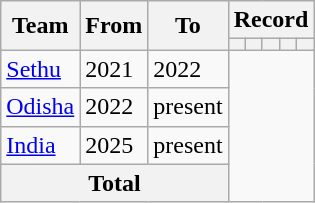<table class=wikitable style=text-align:center>
<tr>
<th rowspan=2>Team</th>
<th rowspan=2>From</th>
<th rowspan=2>To</th>
<th colspan=5>Record</th>
</tr>
<tr>
<th></th>
<th></th>
<th></th>
<th></th>
<th></th>
</tr>
<tr>
<td align=left><a href='#'>Sethu</a></td>
<td align=left>2021</td>
<td align=left>2022<br></td>
</tr>
<tr>
<td align=left><a href='#'>Odisha</a></td>
<td align=left>2022</td>
<td align=left>present<br></td>
</tr>
<tr>
<td align=left><a href='#'>India</a></td>
<td align=left>2025</td>
<td align=left>present<br></td>
</tr>
<tr>
<th colspan=3>Total<br></th>
</tr>
</table>
